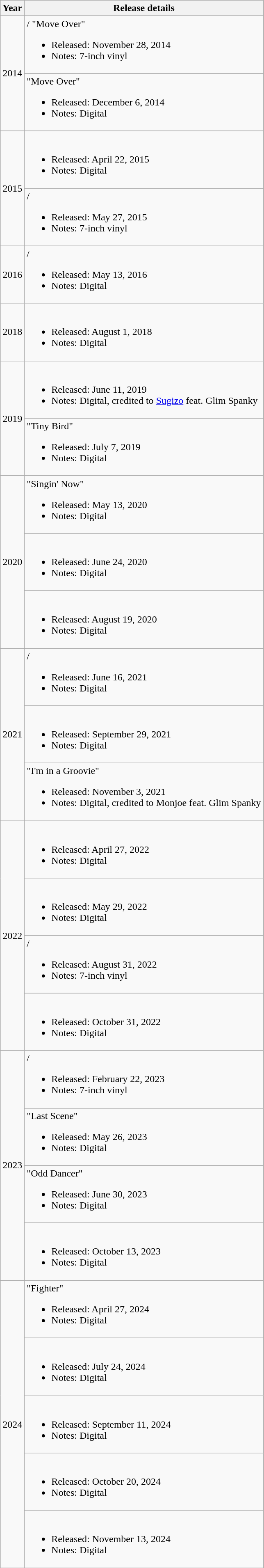<table class="wikitable">
<tr>
<th>Year</th>
<th>Release details</th>
</tr>
<tr>
<td rowspan="2">2014</td>
<td> / "Move Over"<br><ul><li>Released: November 28, 2014</li><li>Notes: 7-inch vinyl</li></ul></td>
</tr>
<tr>
<td>"Move Over"<br><ul><li>Released: December 6, 2014</li><li>Notes: Digital</li></ul></td>
</tr>
<tr>
<td rowspan="2">2015</td>
<td><br><ul><li>Released: April 22, 2015</li><li>Notes: Digital</li></ul></td>
</tr>
<tr>
<td> / <br><ul><li>Released: May 27, 2015</li><li>Notes: 7-inch vinyl</li></ul></td>
</tr>
<tr>
<td>2016</td>
<td> / <br><ul><li>Released: May 13, 2016</li><li>Notes: Digital</li></ul></td>
</tr>
<tr>
<td>2018</td>
<td><br><ul><li>Released: August 1, 2018</li><li>Notes: Digital</li></ul></td>
</tr>
<tr>
<td rowspan="2">2019</td>
<td><br><ul><li>Released: June 11, 2019</li><li>Notes: Digital, credited to <a href='#'>Sugizo</a> feat. Glim Spanky</li></ul></td>
</tr>
<tr>
<td>"Tiny Bird"<br><ul><li>Released: July 7, 2019</li><li>Notes: Digital</li></ul></td>
</tr>
<tr>
<td rowspan="3">2020</td>
<td>"Singin' Now"<br><ul><li>Released: May 13, 2020</li><li>Notes: Digital</li></ul></td>
</tr>
<tr>
<td><br><ul><li>Released: June 24, 2020</li><li>Notes: Digital</li></ul></td>
</tr>
<tr>
<td><br><ul><li>Released: August 19, 2020</li><li>Notes: Digital</li></ul></td>
</tr>
<tr>
<td rowspan="3">2021</td>
<td> / <br><ul><li>Released: June 16, 2021</li><li>Notes: Digital</li></ul></td>
</tr>
<tr>
<td><br><ul><li>Released: September 29, 2021</li><li>Notes: Digital</li></ul></td>
</tr>
<tr>
<td>"I'm in a Groovie"<br><ul><li>Released: November 3, 2021</li><li>Notes: Digital, credited to Monjoe feat. Glim Spanky</li></ul></td>
</tr>
<tr>
<td rowspan="4">2022</td>
<td><br><ul><li>Released: April 27, 2022</li><li>Notes: Digital</li></ul></td>
</tr>
<tr>
<td><br><ul><li>Released: May 29, 2022</li><li>Notes: Digital</li></ul></td>
</tr>
<tr>
<td> / <br><ul><li>Released: August 31, 2022</li><li>Notes: 7-inch vinyl</li></ul></td>
</tr>
<tr>
<td><br><ul><li>Released: October 31, 2022</li><li>Notes: Digital</li></ul></td>
</tr>
<tr>
<td rowspan="4">2023</td>
<td> / <br><ul><li>Released: February 22, 2023</li><li>Notes: 7-inch vinyl</li></ul></td>
</tr>
<tr>
<td>"Last Scene"<br><ul><li>Released: May 26, 2023</li><li>Notes: Digital</li></ul></td>
</tr>
<tr>
<td>"Odd Dancer"<br><ul><li>Released: June 30, 2023</li><li>Notes: Digital</li></ul></td>
</tr>
<tr>
<td><br><ul><li>Released: October 13, 2023</li><li>Notes: Digital</li></ul></td>
</tr>
<tr>
<td rowspan="5">2024</td>
<td>"Fighter"<br><ul><li>Released: April 27, 2024</li><li>Notes: Digital</li></ul></td>
</tr>
<tr>
<td><br><ul><li>Released: July 24, 2024</li><li>Notes: Digital</li></ul></td>
</tr>
<tr>
<td><br><ul><li>Released: September 11, 2024</li><li>Notes: Digital</li></ul></td>
</tr>
<tr>
<td><br><ul><li>Released: October 20, 2024</li><li>Notes: Digital</li></ul></td>
</tr>
<tr>
<td><br><ul><li>Released: November 13, 2024</li><li>Notes: Digital</li></ul></td>
</tr>
<tr>
</tr>
</table>
